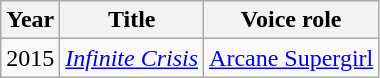<table class="wikitable sortable">
<tr>
<th>Year</th>
<th>Title</th>
<th>Voice role</th>
</tr>
<tr>
<td>2015</td>
<td><em><a href='#'>Infinite Crisis</a></em></td>
<td><a href='#'>Arcane Supergirl</a></td>
</tr>
</table>
